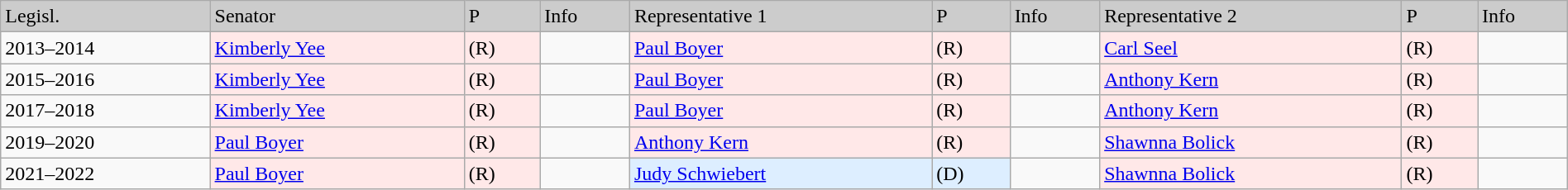<table class=wikitable width="100%" border="1">
<tr style="background-color:#cccccc;">
<td>Legisl.</td>
<td>Senator</td>
<td>P</td>
<td>Info</td>
<td>Representative 1</td>
<td>P</td>
<td>Info</td>
<td>Representative 2</td>
<td>P</td>
<td>Info</td>
</tr>
<tr>
<td>2013–2014</td>
<td style="background:#FFE8E8"><a href='#'>Kimberly Yee</a></td>
<td style="background:#FFE8E8">(R)</td>
<td></td>
<td style="background:#FFE8E8"><a href='#'>Paul Boyer</a></td>
<td style="background:#FFE8E8">(R)</td>
<td></td>
<td style="background:#FFE8E8"><a href='#'>Carl Seel</a></td>
<td style="background:#FFE8E8">(R)</td>
<td></td>
</tr>
<tr>
<td>2015–2016</td>
<td style="background:#FFE8E8"><a href='#'>Kimberly Yee</a></td>
<td style="background:#FFE8E8">(R)</td>
<td></td>
<td style="background:#FFE8E8"><a href='#'>Paul Boyer</a></td>
<td style="background:#FFE8E8">(R)</td>
<td></td>
<td style="background:#FFE8E8"><a href='#'>Anthony Kern</a></td>
<td style="background:#FFE8E8">(R)</td>
<td></td>
</tr>
<tr>
<td>2017–2018</td>
<td style="background:#FFE8E8"><a href='#'>Kimberly Yee</a></td>
<td style="background:#FFE8E8">(R)</td>
<td></td>
<td style="background:#FFE8E8"><a href='#'>Paul Boyer</a></td>
<td style="background:#FFE8E8">(R)</td>
<td></td>
<td style="background:#FFE8E8"><a href='#'>Anthony Kern</a></td>
<td style="background:#FFE8E8">(R)</td>
<td></td>
</tr>
<tr>
<td>2019–2020</td>
<td style="background:#FFE8E8"><a href='#'>Paul Boyer</a></td>
<td style="background:#FFE8E8">(R)</td>
<td></td>
<td style="background:#FFE8E8"><a href='#'>Anthony Kern</a></td>
<td style="background:#FFE8E8">(R)</td>
<td></td>
<td style="background:#FFE8E8"><a href='#'>Shawnna Bolick</a></td>
<td style="background:#FFE8E8">(R)</td>
<td></td>
</tr>
<tr>
<td>2021–2022</td>
<td style="background:#FFE8E8"><a href='#'>Paul Boyer</a></td>
<td style="background:#FFE8E8">(R)</td>
<td></td>
<td style="background:#DDEEFF"><a href='#'>Judy Schwiebert</a></td>
<td style="background:#DDEEFF">(D)</td>
<td></td>
<td style="background:#FFE8E8"><a href='#'>Shawnna Bolick</a></td>
<td style="background:#FFE8E8">(R)</td>
<td></td>
</tr>
</table>
